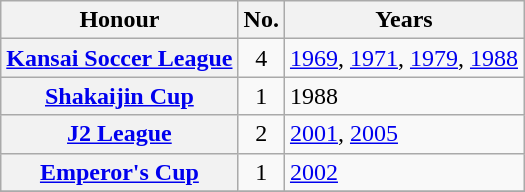<table class="wikitable plainrowheaders">
<tr>
<th scope=col>Honour</th>
<th scope=col>No.</th>
<th scope=col>Years</th>
</tr>
<tr>
<th scope=row><a href='#'>Kansai Soccer League</a></th>
<td align="center">4</td>
<td><a href='#'>1969</a>, <a href='#'>1971</a>, <a href='#'>1979</a>, <a href='#'>1988</a></td>
</tr>
<tr>
<th scope=row><a href='#'>Shakaijin Cup</a></th>
<td align="center">1</td>
<td>1988</td>
</tr>
<tr>
<th scope=row><a href='#'>J2 League</a></th>
<td align="center">2</td>
<td><a href='#'>2001</a>, <a href='#'>2005</a></td>
</tr>
<tr>
<th scope=row><a href='#'>Emperor's Cup</a></th>
<td align="center">1</td>
<td><a href='#'>2002</a></td>
</tr>
<tr>
</tr>
</table>
